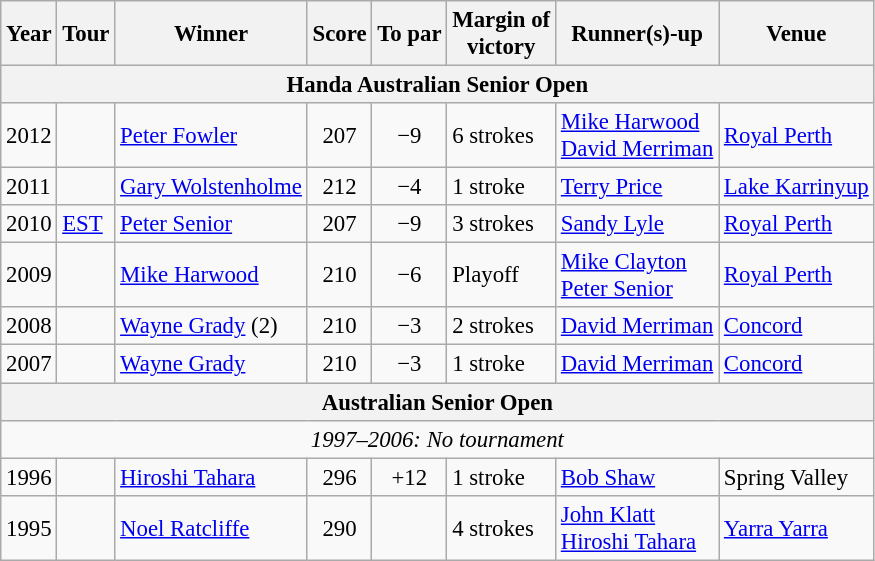<table class="wikitable" style="font-size:95%">
<tr>
<th>Year</th>
<th>Tour</th>
<th>Winner</th>
<th>Score</th>
<th>To par</th>
<th>Margin of<br>victory</th>
<th>Runner(s)-up</th>
<th>Venue</th>
</tr>
<tr>
<th colspan=8>Handa Australian Senior Open</th>
</tr>
<tr>
<td>2012</td>
<td></td>
<td> <a href='#'>Peter Fowler</a></td>
<td align=center>207</td>
<td align=center>−9</td>
<td>6 strokes</td>
<td> <a href='#'>Mike Harwood</a><br> <a href='#'>David Merriman</a></td>
<td><a href='#'>Royal Perth</a></td>
</tr>
<tr>
<td>2011</td>
<td></td>
<td> <a href='#'>Gary Wolstenholme</a></td>
<td align=center>212</td>
<td align=center>−4</td>
<td>1 stroke</td>
<td> <a href='#'>Terry Price</a></td>
<td><a href='#'>Lake Karrinyup</a></td>
</tr>
<tr>
<td>2010</td>
<td><a href='#'>EST</a></td>
<td> <a href='#'>Peter Senior</a></td>
<td align=center>207</td>
<td align=center>−9</td>
<td>3 strokes</td>
<td> <a href='#'>Sandy Lyle</a></td>
<td><a href='#'>Royal Perth</a></td>
</tr>
<tr>
<td>2009</td>
<td></td>
<td> <a href='#'>Mike Harwood</a></td>
<td align=center>210</td>
<td align=center>−6</td>
<td>Playoff</td>
<td> <a href='#'>Mike Clayton</a><br> <a href='#'>Peter Senior</a></td>
<td><a href='#'>Royal Perth</a></td>
</tr>
<tr>
<td>2008</td>
<td></td>
<td> <a href='#'>Wayne Grady</a> (2)</td>
<td align=center>210</td>
<td align=center>−3</td>
<td>2 strokes</td>
<td> <a href='#'>David Merriman</a></td>
<td><a href='#'>Concord</a></td>
</tr>
<tr>
<td>2007</td>
<td></td>
<td> <a href='#'>Wayne Grady</a></td>
<td align=center>210</td>
<td align=center>−3</td>
<td>1 stroke</td>
<td> <a href='#'>David Merriman</a></td>
<td><a href='#'>Concord</a></td>
</tr>
<tr>
<th colspan=8>Australian Senior Open</th>
</tr>
<tr>
<td colspan=8 align=center><em>1997–2006: No tournament</em></td>
</tr>
<tr>
<td>1996</td>
<td></td>
<td> <a href='#'>Hiroshi Tahara</a></td>
<td align=center>296</td>
<td align=center>+12</td>
<td>1 stroke</td>
<td> <a href='#'>Bob Shaw</a></td>
<td>Spring Valley</td>
</tr>
<tr>
<td>1995</td>
<td></td>
<td> <a href='#'>Noel Ratcliffe</a></td>
<td align=center>290</td>
<td align=center></td>
<td>4 strokes</td>
<td> <a href='#'>John Klatt</a><br> <a href='#'>Hiroshi Tahara</a></td>
<td><a href='#'>Yarra Yarra</a></td>
</tr>
</table>
